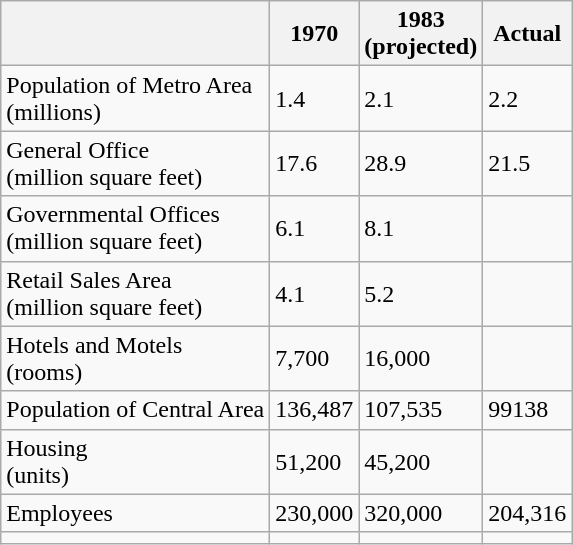<table class="wikitable">
<tr>
<th></th>
<th>1970</th>
<th>1983<br>(projected)</th>
<th>Actual</th>
</tr>
<tr>
<td>Population of Metro Area<br>(millions)</td>
<td>1.4</td>
<td>2.1</td>
<td>2.2 </td>
</tr>
<tr>
<td>General Office<br>(million square feet)</td>
<td>17.6</td>
<td>28.9</td>
<td>21.5 </td>
</tr>
<tr>
<td>Governmental Offices<br>(million square feet)</td>
<td>6.1</td>
<td>8.1</td>
<td></td>
</tr>
<tr>
<td>Retail Sales Area<br>(million square feet)</td>
<td>4.1</td>
<td>5.2</td>
<td></td>
</tr>
<tr>
<td>Hotels and Motels<br>(rooms)</td>
<td>7,700</td>
<td>16,000</td>
<td></td>
</tr>
<tr>
<td>Population of Central Area</td>
<td>136,487</td>
<td>107,535</td>
<td>99138  </td>
</tr>
<tr>
<td>Housing<br>(units)</td>
<td>51,200</td>
<td>45,200</td>
<td></td>
</tr>
<tr>
<td>Employees</td>
<td>230,000</td>
<td>320,000</td>
<td>204,316  </td>
</tr>
<tr>
<td></td>
<td></td>
<td></td>
<td></td>
</tr>
</table>
